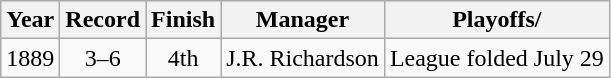<table class="wikitable" style="text-align:center">
<tr>
<th>Year</th>
<th>Record</th>
<th>Finish</th>
<th>Manager</th>
<th>Playoffs/</th>
</tr>
<tr>
<td>1889</td>
<td>3–6</td>
<td>4th</td>
<td>J.R. Richardson</td>
<td>League folded July 29</td>
</tr>
</table>
